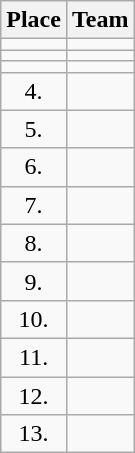<table class="wikitable">
<tr>
<th>Place</th>
<th>Team</th>
</tr>
<tr>
<td align="center"></td>
<td></td>
</tr>
<tr>
<td align="center"></td>
<td></td>
</tr>
<tr>
<td align="center"></td>
<td></td>
</tr>
<tr>
<td align="center">4.</td>
<td></td>
</tr>
<tr>
<td align="center">5.</td>
<td></td>
</tr>
<tr>
<td align="center">6.</td>
<td></td>
</tr>
<tr>
<td align="center">7.</td>
<td></td>
</tr>
<tr>
<td align="center">8.</td>
<td></td>
</tr>
<tr>
<td align="center">9.</td>
<td></td>
</tr>
<tr>
<td align="center">10.</td>
<td></td>
</tr>
<tr>
<td align="center">11.</td>
<td></td>
</tr>
<tr>
<td align="center">12.</td>
<td></td>
</tr>
<tr>
<td align="center">13.</td>
<td></td>
</tr>
</table>
